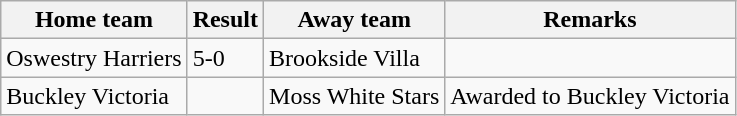<table class="wikitable">
<tr>
<th>Home team</th>
<th>Result</th>
<th>Away team</th>
<th>Remarks</th>
</tr>
<tr>
<td> Oswestry Harriers</td>
<td>5-0</td>
<td>Brookside Villa</td>
<td></td>
</tr>
<tr>
<td>Buckley Victoria</td>
<td></td>
<td>Moss White Stars</td>
<td>Awarded to Buckley Victoria</td>
</tr>
</table>
